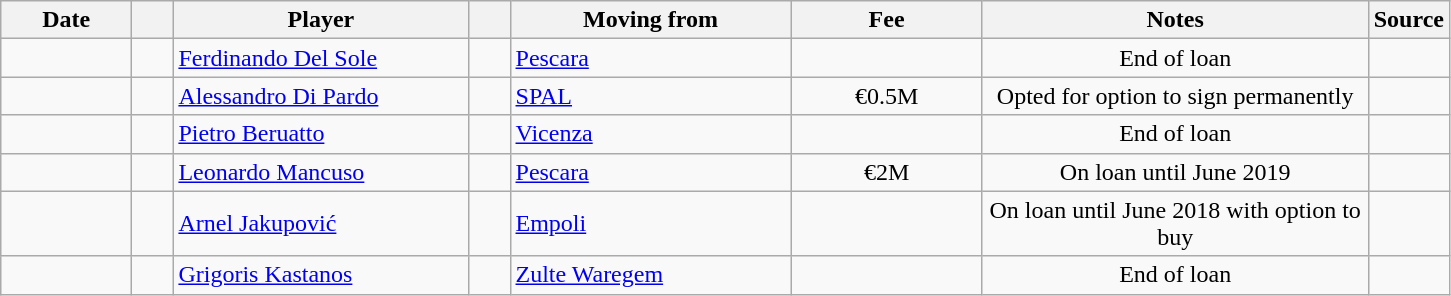<table class="wikitable sortable">
<tr>
<th style="width:80px;">Date</th>
<th style="width:20px;"></th>
<th style="width:190px;">Player</th>
<th style="width:20px;"></th>
<th style="width:180px;">Moving from</th>
<th style="width:120px;" class="unsortable">Fee</th>
<th style="width:250px;" class="unsortable">Notes</th>
<th style="width:20px;">Source</th>
</tr>
<tr>
<td></td>
<td align=center></td>
<td> <a href='#'>Ferdinando Del Sole</a></td>
<td align=center></td>
<td> <a href='#'>Pescara</a></td>
<td align=center></td>
<td align=center>End of loan</td>
<td><small></small></td>
</tr>
<tr>
<td></td>
<td align=center></td>
<td> <a href='#'>Alessandro Di Pardo</a></td>
<td align=center></td>
<td> <a href='#'>SPAL</a></td>
<td align=center>€0.5M</td>
<td align=center>Opted for option to sign permanently</td>
<td><small></small></td>
</tr>
<tr>
<td></td>
<td align=center></td>
<td> <a href='#'>Pietro Beruatto</a></td>
<td align=center></td>
<td> <a href='#'>Vicenza</a></td>
<td align=center></td>
<td align=center>End of loan</td>
<td><small></small></td>
</tr>
<tr>
<td></td>
<td align=center></td>
<td> <a href='#'>Leonardo Mancuso</a></td>
<td align=center></td>
<td> <a href='#'>Pescara</a></td>
<td align=center>€2M</td>
<td align=center>On loan until June 2019</td>
<td><small></small></td>
</tr>
<tr>
<td></td>
<td align=center></td>
<td> <a href='#'>Arnel Jakupović</a></td>
<td align=center></td>
<td> <a href='#'>Empoli</a></td>
<td align=center></td>
<td align=center>On loan until June 2018 with option to buy</td>
<td><small></small></td>
</tr>
<tr>
<td></td>
<td align=center></td>
<td> <a href='#'>Grigoris Kastanos</a></td>
<td align=center></td>
<td> <a href='#'>Zulte Waregem</a></td>
<td align=center></td>
<td align=center>End of loan</td>
<td><small></small></td>
</tr>
</table>
